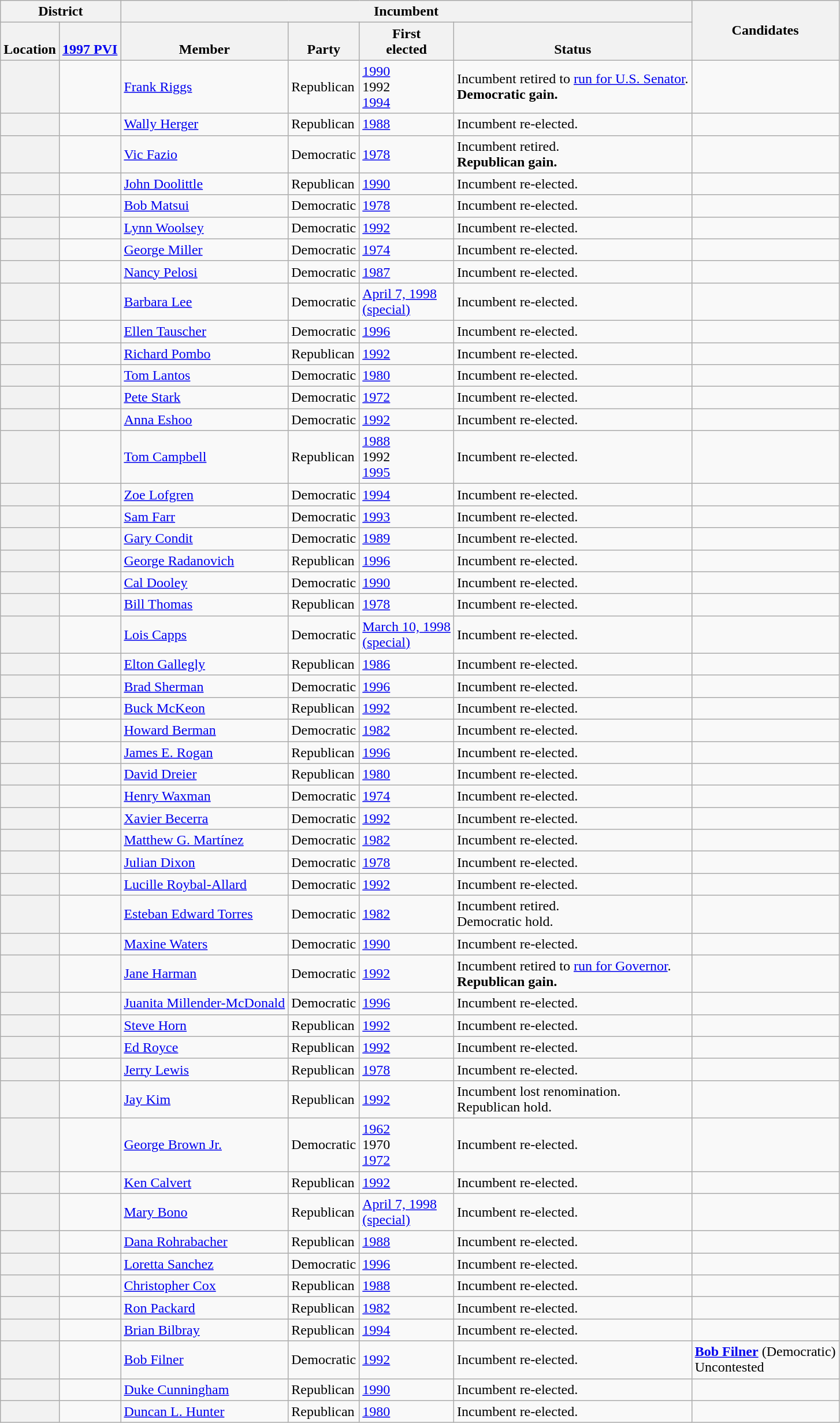<table class="wikitable sortable">
<tr>
<th colspan=2>District</th>
<th colspan=4>Incumbent</th>
<th rowspan=2 class="unsortable">Candidates</th>
</tr>
<tr valign=bottom>
<th>Location</th>
<th><a href='#'>1997 PVI</a></th>
<th>Member</th>
<th>Party</th>
<th>First<br>elected</th>
<th>Status</th>
</tr>
<tr>
<th></th>
<td></td>
<td><a href='#'>Frank Riggs</a></td>
<td>Republican</td>
<td><a href='#'>1990</a><br>1992 <br><a href='#'>1994</a></td>
<td>Incumbent retired to <a href='#'>run for U.S. Senator</a>.<br><strong>Democratic gain.</strong></td>
<td nowrap></td>
</tr>
<tr>
<th></th>
<td></td>
<td><a href='#'>Wally Herger</a></td>
<td>Republican</td>
<td><a href='#'>1988</a></td>
<td>Incumbent re-elected.</td>
<td nowrap></td>
</tr>
<tr>
<th></th>
<td></td>
<td><a href='#'>Vic Fazio</a></td>
<td>Democratic</td>
<td><a href='#'>1978</a></td>
<td>Incumbent retired.<br><strong>Republican gain.</strong></td>
<td nowrap></td>
</tr>
<tr>
<th></th>
<td></td>
<td><a href='#'>John Doolittle</a></td>
<td>Republican</td>
<td><a href='#'>1990</a></td>
<td>Incumbent re-elected.</td>
<td nowrap></td>
</tr>
<tr>
<th></th>
<td></td>
<td><a href='#'>Bob Matsui</a></td>
<td>Democratic</td>
<td><a href='#'>1978</a></td>
<td>Incumbent re-elected.</td>
<td nowrap></td>
</tr>
<tr>
<th></th>
<td></td>
<td><a href='#'>Lynn Woolsey</a></td>
<td>Democratic</td>
<td><a href='#'>1992</a></td>
<td>Incumbent re-elected.</td>
<td nowrap></td>
</tr>
<tr>
<th></th>
<td></td>
<td><a href='#'>George Miller</a></td>
<td>Democratic</td>
<td><a href='#'>1974</a></td>
<td>Incumbent re-elected.</td>
<td nowrap></td>
</tr>
<tr>
<th></th>
<td></td>
<td><a href='#'>Nancy Pelosi</a></td>
<td>Democratic</td>
<td><a href='#'>1987</a></td>
<td>Incumbent re-elected.</td>
<td nowrap></td>
</tr>
<tr>
<th></th>
<td></td>
<td><a href='#'>Barbara Lee</a></td>
<td>Democratic</td>
<td><a href='#'>April 7, 1998<br>(special)</a></td>
<td>Incumbent re-elected.</td>
<td nowrap></td>
</tr>
<tr>
<th></th>
<td></td>
<td><a href='#'>Ellen Tauscher</a></td>
<td>Democratic</td>
<td><a href='#'>1996</a></td>
<td>Incumbent re-elected.</td>
<td nowrap></td>
</tr>
<tr>
<th></th>
<td></td>
<td><a href='#'>Richard Pombo</a></td>
<td>Republican</td>
<td><a href='#'>1992</a></td>
<td>Incumbent re-elected.</td>
<td nowrap></td>
</tr>
<tr>
<th></th>
<td></td>
<td><a href='#'>Tom Lantos</a></td>
<td>Democratic</td>
<td><a href='#'>1980</a></td>
<td>Incumbent re-elected.</td>
<td nowrap></td>
</tr>
<tr>
<th></th>
<td></td>
<td><a href='#'>Pete Stark</a></td>
<td>Democratic</td>
<td><a href='#'>1972</a></td>
<td>Incumbent re-elected.</td>
<td nowrap></td>
</tr>
<tr>
<th></th>
<td></td>
<td><a href='#'>Anna Eshoo</a></td>
<td>Democratic</td>
<td><a href='#'>1992</a></td>
<td>Incumbent re-elected.</td>
<td nowrap></td>
</tr>
<tr>
<th></th>
<td></td>
<td><a href='#'>Tom Campbell</a></td>
<td>Republican</td>
<td><a href='#'>1988</a><br>1992 <br><a href='#'>1995 </a></td>
<td>Incumbent re-elected.</td>
<td nowrap></td>
</tr>
<tr>
<th></th>
<td></td>
<td><a href='#'>Zoe Lofgren</a></td>
<td>Democratic</td>
<td><a href='#'>1994</a></td>
<td>Incumbent re-elected.</td>
<td nowrap></td>
</tr>
<tr>
<th></th>
<td></td>
<td><a href='#'>Sam Farr</a></td>
<td>Democratic</td>
<td><a href='#'>1993</a></td>
<td>Incumbent re-elected.</td>
<td nowrap></td>
</tr>
<tr>
<th></th>
<td></td>
<td><a href='#'>Gary Condit</a></td>
<td>Democratic</td>
<td><a href='#'>1989</a></td>
<td>Incumbent re-elected.</td>
<td nowrap></td>
</tr>
<tr>
<th></th>
<td></td>
<td><a href='#'>George Radanovich</a></td>
<td>Republican</td>
<td><a href='#'>1996</a></td>
<td>Incumbent re-elected.</td>
<td nowrap></td>
</tr>
<tr>
<th></th>
<td></td>
<td><a href='#'>Cal Dooley</a></td>
<td>Democratic</td>
<td><a href='#'>1990</a></td>
<td>Incumbent re-elected.</td>
<td nowrap></td>
</tr>
<tr>
<th></th>
<td></td>
<td><a href='#'>Bill Thomas</a></td>
<td>Republican</td>
<td><a href='#'>1978</a></td>
<td>Incumbent re-elected.</td>
<td nowrap></td>
</tr>
<tr>
<th></th>
<td></td>
<td><a href='#'>Lois Capps</a></td>
<td>Democratic</td>
<td><a href='#'>March 10, 1998<br>(special)</a></td>
<td>Incumbent re-elected.</td>
<td nowrap></td>
</tr>
<tr>
<th></th>
<td></td>
<td><a href='#'>Elton Gallegly</a></td>
<td>Republican</td>
<td><a href='#'>1986</a></td>
<td>Incumbent re-elected.</td>
<td nowrap></td>
</tr>
<tr>
<th></th>
<td></td>
<td><a href='#'>Brad Sherman</a></td>
<td>Democratic</td>
<td><a href='#'>1996</a></td>
<td>Incumbent re-elected.</td>
<td nowrap></td>
</tr>
<tr>
<th></th>
<td></td>
<td><a href='#'>Buck McKeon</a></td>
<td>Republican</td>
<td><a href='#'>1992</a></td>
<td>Incumbent re-elected.</td>
<td nowrap></td>
</tr>
<tr>
<th></th>
<td></td>
<td><a href='#'>Howard Berman</a></td>
<td>Democratic</td>
<td><a href='#'>1982</a></td>
<td>Incumbent re-elected.</td>
<td nowrap></td>
</tr>
<tr>
<th></th>
<td></td>
<td><a href='#'>James E. Rogan</a></td>
<td>Republican</td>
<td><a href='#'>1996</a></td>
<td>Incumbent re-elected.</td>
<td nowrap></td>
</tr>
<tr>
<th></th>
<td></td>
<td><a href='#'>David Dreier</a></td>
<td>Republican</td>
<td><a href='#'>1980</a></td>
<td>Incumbent re-elected.</td>
<td nowrap></td>
</tr>
<tr>
<th></th>
<td></td>
<td><a href='#'>Henry Waxman</a></td>
<td>Democratic</td>
<td><a href='#'>1974</a></td>
<td>Incumbent re-elected.</td>
<td nowrap></td>
</tr>
<tr>
<th></th>
<td></td>
<td><a href='#'>Xavier Becerra</a></td>
<td>Democratic</td>
<td><a href='#'>1992</a></td>
<td>Incumbent re-elected.</td>
<td nowrap></td>
</tr>
<tr>
<th></th>
<td></td>
<td><a href='#'>Matthew G. Martínez</a></td>
<td>Democratic</td>
<td><a href='#'>1982</a></td>
<td>Incumbent re-elected.</td>
<td nowrap></td>
</tr>
<tr>
<th></th>
<td></td>
<td><a href='#'>Julian Dixon</a></td>
<td>Democratic</td>
<td><a href='#'>1978</a></td>
<td>Incumbent re-elected.</td>
<td nowrap></td>
</tr>
<tr>
<th></th>
<td></td>
<td><a href='#'>Lucille Roybal-Allard</a></td>
<td>Democratic</td>
<td><a href='#'>1992</a></td>
<td>Incumbent re-elected.</td>
<td nowrap></td>
</tr>
<tr>
<th></th>
<td></td>
<td><a href='#'>Esteban Edward Torres</a></td>
<td>Democratic</td>
<td><a href='#'>1982</a></td>
<td>Incumbent retired.<br>Democratic hold.</td>
<td nowrap></td>
</tr>
<tr>
<th></th>
<td></td>
<td><a href='#'>Maxine Waters</a></td>
<td>Democratic</td>
<td><a href='#'>1990</a></td>
<td>Incumbent re-elected.</td>
<td nowrap></td>
</tr>
<tr>
<th></th>
<td></td>
<td><a href='#'>Jane Harman</a></td>
<td>Democratic</td>
<td><a href='#'>1992</a></td>
<td>Incumbent retired to <a href='#'>run for Governor</a>.<br><strong>Republican gain.</strong></td>
<td nowrap></td>
</tr>
<tr>
<th></th>
<td></td>
<td><a href='#'>Juanita Millender-McDonald</a></td>
<td>Democratic</td>
<td><a href='#'>1996</a></td>
<td>Incumbent re-elected.</td>
<td nowrap></td>
</tr>
<tr>
<th></th>
<td></td>
<td><a href='#'>Steve Horn</a></td>
<td>Republican</td>
<td><a href='#'>1992</a></td>
<td>Incumbent re-elected.</td>
<td nowrap></td>
</tr>
<tr>
<th></th>
<td></td>
<td><a href='#'>Ed Royce</a></td>
<td>Republican</td>
<td><a href='#'>1992</a></td>
<td>Incumbent re-elected.</td>
<td nowrap></td>
</tr>
<tr>
<th></th>
<td></td>
<td><a href='#'>Jerry Lewis</a></td>
<td>Republican</td>
<td><a href='#'>1978</a></td>
<td>Incumbent re-elected.</td>
<td nowrap></td>
</tr>
<tr>
<th></th>
<td></td>
<td><a href='#'>Jay Kim</a></td>
<td>Republican</td>
<td><a href='#'>1992</a></td>
<td>Incumbent lost renomination.<br>Republican hold.</td>
<td nowrap></td>
</tr>
<tr>
<th></th>
<td></td>
<td><a href='#'>George Brown Jr.</a></td>
<td>Democratic</td>
<td><a href='#'>1962</a><br>1970 <br><a href='#'>1972</a></td>
<td>Incumbent re-elected.</td>
<td nowrap></td>
</tr>
<tr>
<th></th>
<td></td>
<td><a href='#'>Ken Calvert</a></td>
<td>Republican</td>
<td><a href='#'>1992</a></td>
<td>Incumbent re-elected.</td>
<td nowrap></td>
</tr>
<tr>
<th></th>
<td></td>
<td><a href='#'>Mary Bono</a></td>
<td>Republican</td>
<td><a href='#'>April 7, 1998<br>(special)</a></td>
<td>Incumbent re-elected.</td>
<td nowrap></td>
</tr>
<tr>
<th></th>
<td></td>
<td><a href='#'>Dana Rohrabacher</a></td>
<td>Republican</td>
<td><a href='#'>1988</a></td>
<td>Incumbent re-elected.</td>
<td nowrap></td>
</tr>
<tr>
<th></th>
<td></td>
<td><a href='#'>Loretta Sanchez</a></td>
<td>Democratic</td>
<td><a href='#'>1996</a></td>
<td>Incumbent re-elected.</td>
<td nowrap></td>
</tr>
<tr>
<th></th>
<td></td>
<td><a href='#'>Christopher Cox</a></td>
<td>Republican</td>
<td><a href='#'>1988</a></td>
<td>Incumbent re-elected.</td>
<td nowrap></td>
</tr>
<tr>
<th></th>
<td></td>
<td><a href='#'>Ron Packard</a></td>
<td>Republican</td>
<td><a href='#'>1982</a></td>
<td>Incumbent re-elected.</td>
<td nowrap></td>
</tr>
<tr>
<th></th>
<td></td>
<td><a href='#'>Brian Bilbray</a></td>
<td>Republican</td>
<td><a href='#'>1994</a></td>
<td>Incumbent re-elected.</td>
<td nowrap></td>
</tr>
<tr>
<th></th>
<td></td>
<td><a href='#'>Bob Filner</a></td>
<td>Democratic</td>
<td><a href='#'>1992</a></td>
<td>Incumbent re-elected.</td>
<td nowrap><strong><a href='#'>Bob Filner</a></strong> (Democratic)<br>Uncontested</td>
</tr>
<tr>
<th></th>
<td></td>
<td><a href='#'>Duke Cunningham</a></td>
<td>Republican</td>
<td><a href='#'>1990</a></td>
<td>Incumbent re-elected.</td>
<td nowrap></td>
</tr>
<tr>
<th></th>
<td></td>
<td><a href='#'>Duncan L. Hunter</a></td>
<td>Republican</td>
<td><a href='#'>1980</a></td>
<td>Incumbent re-elected.</td>
<td nowrap></td>
</tr>
</table>
